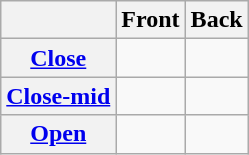<table class="wikitable" style="text-align:center">
<tr>
<th></th>
<th>Front</th>
<th>Back</th>
</tr>
<tr>
<th><a href='#'>Close</a></th>
<td></td>
<td></td>
</tr>
<tr>
<th><a href='#'>Close-mid</a></th>
<td></td>
<td></td>
</tr>
<tr>
<th><a href='#'>Open</a></th>
<td></td>
<td></td>
</tr>
</table>
